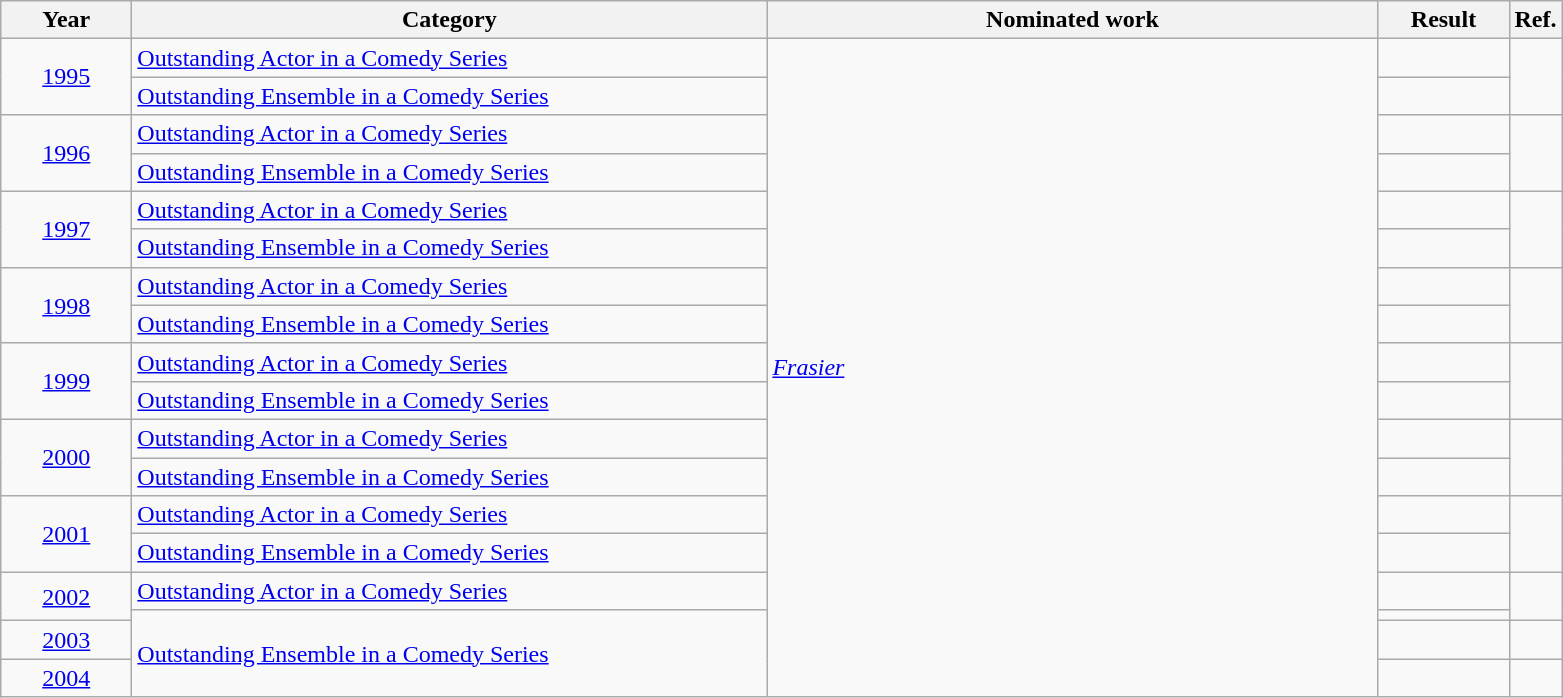<table class=wikitable>
<tr>
<th scope="col" style="width:5em;">Year</th>
<th scope="col" style="width:26em;">Category</th>
<th scope="col" style="width:25em;">Nominated work</th>
<th scope="col" style="width:5em;">Result</th>
<th>Ref.</th>
</tr>
<tr>
<td style="text-align:center;", rowspan="2"><a href='#'>1995</a></td>
<td><a href='#'>Outstanding Actor in a Comedy Series</a></td>
<td rowspan="18"><em><a href='#'>Frasier</a></em></td>
<td></td>
<td rowspan="2"></td>
</tr>
<tr>
<td><a href='#'>Outstanding Ensemble in a Comedy Series</a></td>
<td></td>
</tr>
<tr>
<td style="text-align:center;", rowspan="2"><a href='#'>1996</a></td>
<td><a href='#'>Outstanding Actor in a Comedy Series</a></td>
<td></td>
<td rowspan="2"></td>
</tr>
<tr>
<td><a href='#'>Outstanding Ensemble in a Comedy Series</a></td>
<td></td>
</tr>
<tr>
<td style="text-align:center;", rowspan="2"><a href='#'>1997</a></td>
<td><a href='#'>Outstanding Actor in a Comedy Series</a></td>
<td></td>
<td rowspan="2"></td>
</tr>
<tr>
<td><a href='#'>Outstanding Ensemble in a Comedy Series</a></td>
<td></td>
</tr>
<tr>
<td style="text-align:center;", rowspan="2"><a href='#'>1998</a></td>
<td><a href='#'>Outstanding Actor in a Comedy Series</a></td>
<td></td>
<td rowspan="2"></td>
</tr>
<tr>
<td><a href='#'>Outstanding Ensemble in a Comedy Series</a></td>
<td></td>
</tr>
<tr>
<td style="text-align:center;", rowspan="2"><a href='#'>1999</a></td>
<td><a href='#'>Outstanding Actor in a Comedy Series</a></td>
<td></td>
<td rowspan="2"></td>
</tr>
<tr>
<td><a href='#'>Outstanding Ensemble in a Comedy Series</a></td>
<td></td>
</tr>
<tr>
<td style="text-align:center;", rowspan="2"><a href='#'>2000</a></td>
<td><a href='#'>Outstanding Actor in a Comedy Series</a></td>
<td></td>
<td rowspan="2"></td>
</tr>
<tr>
<td><a href='#'>Outstanding Ensemble in a Comedy Series</a></td>
<td></td>
</tr>
<tr>
<td style="text-align:center;", rowspan="2"><a href='#'>2001</a></td>
<td><a href='#'>Outstanding Actor in a Comedy Series</a></td>
<td></td>
<td rowspan="2"></td>
</tr>
<tr>
<td><a href='#'>Outstanding Ensemble in a Comedy Series</a></td>
<td></td>
</tr>
<tr>
<td style="text-align:center;", rowspan="2"><a href='#'>2002</a></td>
<td><a href='#'>Outstanding Actor in a Comedy Series</a></td>
<td></td>
<td rowspan="2"></td>
</tr>
<tr>
<td rowspan="3"><a href='#'>Outstanding Ensemble in a Comedy Series</a></td>
<td></td>
</tr>
<tr>
<td style="text-align:center;"><a href='#'>2003</a></td>
<td></td>
<td></td>
</tr>
<tr>
<td style="text-align:center;"><a href='#'>2004</a></td>
<td></td>
<td></td>
</tr>
</table>
